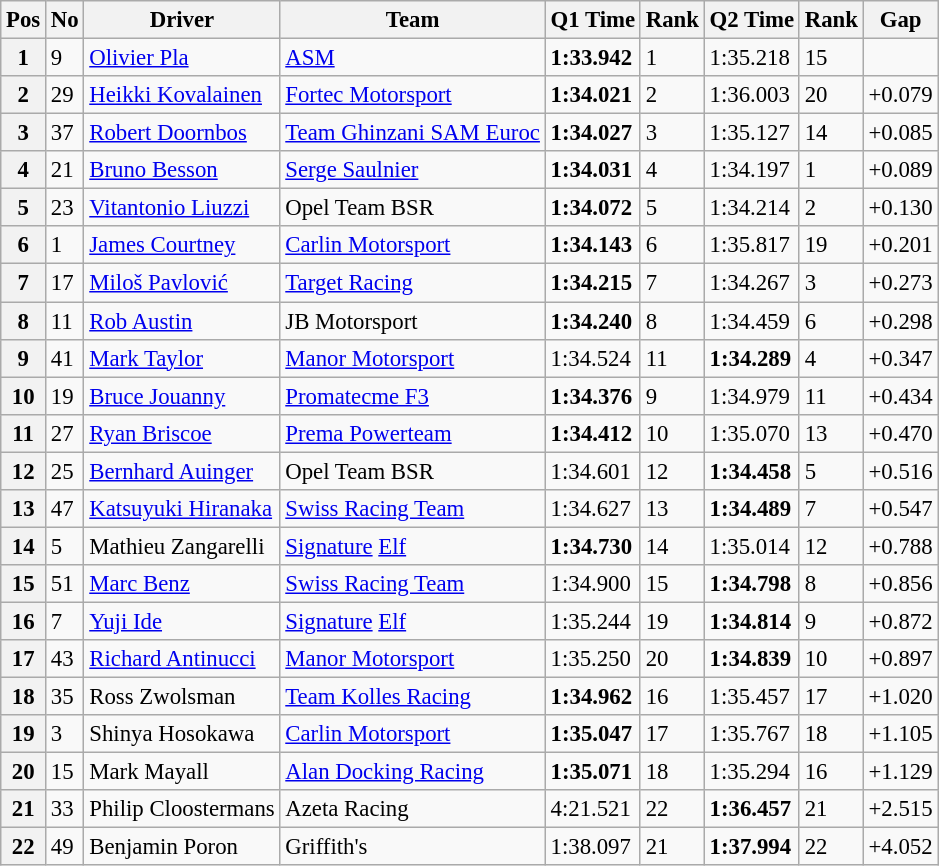<table class="wikitable" style="font-size: 95%">
<tr>
<th>Pos</th>
<th>No</th>
<th>Driver</th>
<th>Team</th>
<th>Q1 Time</th>
<th>Rank</th>
<th>Q2 Time</th>
<th>Rank</th>
<th>Gap</th>
</tr>
<tr>
<th>1</th>
<td>9</td>
<td> <a href='#'>Olivier Pla</a></td>
<td><a href='#'>ASM</a></td>
<td><strong>1:33.942</strong></td>
<td>1</td>
<td>1:35.218</td>
<td>15</td>
<td></td>
</tr>
<tr>
<th>2</th>
<td>29</td>
<td> <a href='#'>Heikki Kovalainen</a></td>
<td><a href='#'>Fortec Motorsport</a></td>
<td><strong>1:34.021</strong></td>
<td>2</td>
<td>1:36.003</td>
<td>20</td>
<td>+0.079</td>
</tr>
<tr>
<th>3</th>
<td>37</td>
<td> <a href='#'>Robert Doornbos</a></td>
<td><a href='#'>Team Ghinzani SAM Euroc</a></td>
<td><strong>1:34.027</strong></td>
<td>3</td>
<td>1:35.127</td>
<td>14</td>
<td>+0.085</td>
</tr>
<tr>
<th>4</th>
<td>21</td>
<td> <a href='#'>Bruno Besson</a></td>
<td><a href='#'>Serge Saulnier</a></td>
<td><strong>1:34.031</strong></td>
<td>4</td>
<td>1:34.197</td>
<td>1</td>
<td>+0.089</td>
</tr>
<tr>
<th>5</th>
<td>23</td>
<td> <a href='#'>Vitantonio Liuzzi</a></td>
<td>Opel Team BSR</td>
<td><strong>1:34.072</strong></td>
<td>5</td>
<td>1:34.214</td>
<td>2</td>
<td>+0.130</td>
</tr>
<tr>
<th>6</th>
<td>1</td>
<td> <a href='#'>James Courtney</a></td>
<td><a href='#'>Carlin Motorsport</a></td>
<td><strong>1:34.143</strong></td>
<td>6</td>
<td>1:35.817</td>
<td>19</td>
<td>+0.201</td>
</tr>
<tr>
<th>7</th>
<td>17</td>
<td> <a href='#'>Miloš Pavlović</a></td>
<td><a href='#'>Target Racing</a></td>
<td><strong>1:34.215</strong></td>
<td>7</td>
<td>1:34.267</td>
<td>3</td>
<td>+0.273</td>
</tr>
<tr>
<th>8</th>
<td>11</td>
<td> <a href='#'>Rob Austin</a></td>
<td>JB Motorsport</td>
<td><strong>1:34.240</strong></td>
<td>8</td>
<td>1:34.459</td>
<td>6</td>
<td>+0.298</td>
</tr>
<tr>
<th>9</th>
<td>41</td>
<td> <a href='#'>Mark Taylor</a></td>
<td><a href='#'>Manor Motorsport</a></td>
<td>1:34.524</td>
<td>11</td>
<td><strong>1:34.289</strong></td>
<td>4</td>
<td>+0.347</td>
</tr>
<tr>
<th>10</th>
<td>19</td>
<td> <a href='#'>Bruce Jouanny</a></td>
<td><a href='#'>Promatecme F3</a></td>
<td><strong>1:34.376</strong></td>
<td>9</td>
<td>1:34.979</td>
<td>11</td>
<td>+0.434</td>
</tr>
<tr>
<th>11</th>
<td>27</td>
<td> <a href='#'>Ryan Briscoe</a></td>
<td><a href='#'>Prema Powerteam</a></td>
<td><strong>1:34.412</strong></td>
<td>10</td>
<td>1:35.070</td>
<td>13</td>
<td>+0.470</td>
</tr>
<tr>
<th>12</th>
<td>25</td>
<td> <a href='#'>Bernhard Auinger</a></td>
<td>Opel Team BSR</td>
<td>1:34.601</td>
<td>12</td>
<td><strong>1:34.458</strong></td>
<td>5</td>
<td>+0.516</td>
</tr>
<tr>
<th>13</th>
<td>47</td>
<td> <a href='#'>Katsuyuki Hiranaka</a></td>
<td><a href='#'>Swiss Racing Team</a></td>
<td>1:34.627</td>
<td>13</td>
<td><strong>1:34.489</strong></td>
<td>7</td>
<td>+0.547</td>
</tr>
<tr>
<th>14</th>
<td>5</td>
<td> Mathieu Zangarelli</td>
<td><a href='#'>Signature</a> <a href='#'>Elf</a></td>
<td><strong>1:34.730</strong></td>
<td>14</td>
<td>1:35.014</td>
<td>12</td>
<td>+0.788</td>
</tr>
<tr>
<th>15</th>
<td>51</td>
<td> <a href='#'>Marc Benz</a></td>
<td><a href='#'>Swiss Racing Team</a></td>
<td>1:34.900</td>
<td>15</td>
<td><strong>1:34.798</strong></td>
<td>8</td>
<td>+0.856</td>
</tr>
<tr>
<th>16</th>
<td>7</td>
<td> <a href='#'>Yuji Ide</a></td>
<td><a href='#'>Signature</a> <a href='#'>Elf</a></td>
<td>1:35.244</td>
<td>19</td>
<td><strong>1:34.814</strong></td>
<td>9</td>
<td>+0.872</td>
</tr>
<tr>
<th>17</th>
<td>43</td>
<td> <a href='#'>Richard Antinucci</a></td>
<td><a href='#'>Manor Motorsport</a></td>
<td>1:35.250</td>
<td>20</td>
<td><strong>1:34.839</strong></td>
<td>10</td>
<td>+0.897</td>
</tr>
<tr>
<th>18</th>
<td>35</td>
<td> Ross Zwolsman</td>
<td><a href='#'>Team Kolles Racing</a></td>
<td><strong>1:34.962</strong></td>
<td>16</td>
<td>1:35.457</td>
<td>17</td>
<td>+1.020</td>
</tr>
<tr>
<th>19</th>
<td>3</td>
<td> Shinya Hosokawa</td>
<td><a href='#'>Carlin Motorsport</a></td>
<td><strong>1:35.047</strong></td>
<td>17</td>
<td>1:35.767</td>
<td>18</td>
<td>+1.105</td>
</tr>
<tr>
<th>20</th>
<td>15</td>
<td> Mark Mayall</td>
<td><a href='#'>Alan Docking Racing</a></td>
<td><strong>1:35.071</strong></td>
<td>18</td>
<td>1:35.294</td>
<td>16</td>
<td>+1.129</td>
</tr>
<tr>
<th>21</th>
<td>33</td>
<td> Philip Cloostermans</td>
<td>Azeta Racing</td>
<td>4:21.521</td>
<td>22</td>
<td><strong>1:36.457</strong></td>
<td>21</td>
<td>+2.515</td>
</tr>
<tr>
<th>22</th>
<td>49</td>
<td> Benjamin Poron</td>
<td>Griffith's</td>
<td>1:38.097</td>
<td>21</td>
<td><strong>1:37.994</strong></td>
<td>22</td>
<td>+4.052</td>
</tr>
</table>
